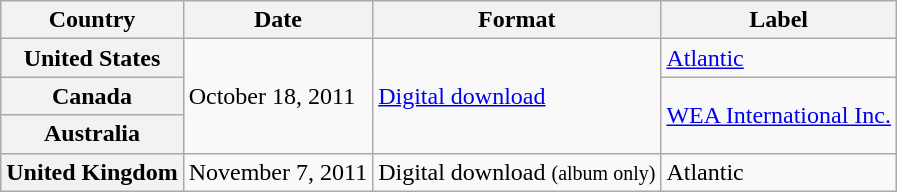<table class="wikitable plainrowheaders">
<tr>
<th scope="col">Country</th>
<th scope="col">Date</th>
<th scope="col">Format</th>
<th scope="col">Label</th>
</tr>
<tr>
<th scope="row">United States</th>
<td rowspan="3">October 18, 2011</td>
<td rowspan="3"><a href='#'>Digital download</a></td>
<td><a href='#'>Atlantic</a></td>
</tr>
<tr>
<th scope="row">Canada</th>
<td rowspan="2"><a href='#'>WEA International Inc.</a></td>
</tr>
<tr>
<th scope="row">Australia</th>
</tr>
<tr>
<th scope="row">United Kingdom</th>
<td>November 7, 2011</td>
<td>Digital download <small>(album only)</small></td>
<td>Atlantic</td>
</tr>
</table>
